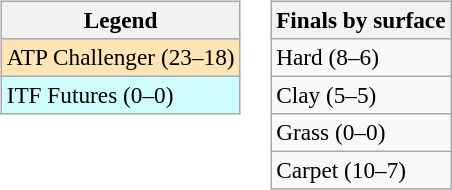<table>
<tr valign=top>
<td><br><table class=wikitable style=font-size:97%>
<tr>
<th>Legend</th>
</tr>
<tr bgcolor=moccasin>
<td>ATP Challenger (23–18)</td>
</tr>
<tr bgcolor=cffcff>
<td>ITF Futures (0–0)</td>
</tr>
</table>
</td>
<td><br><table class=wikitable style=font-size:97%>
<tr>
<th>Finals by surface</th>
</tr>
<tr>
<td>Hard (8–6)</td>
</tr>
<tr>
<td>Clay (5–5)</td>
</tr>
<tr>
<td>Grass (0–0)</td>
</tr>
<tr>
<td>Carpet (10–7)</td>
</tr>
</table>
</td>
</tr>
</table>
